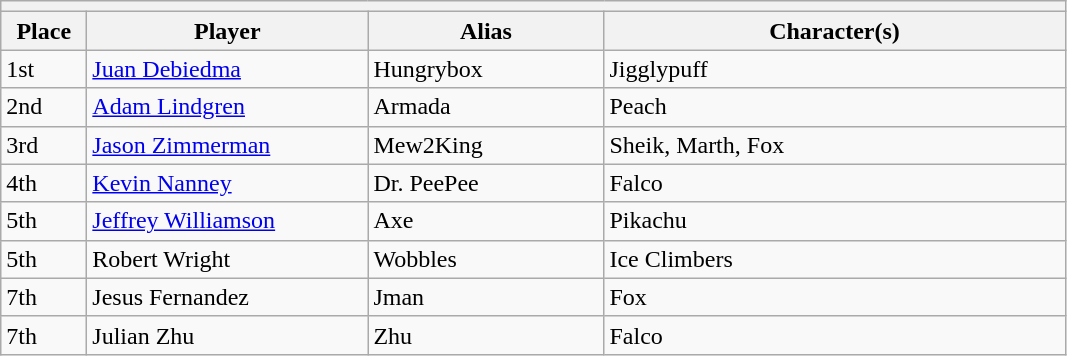<table class="wikitable">
<tr>
<th colspan=4></th>
</tr>
<tr>
<th style="width:50px;">Place</th>
<th style="width:180px;">Player</th>
<th style="width:150px;">Alias</th>
<th style="width:300px;">Character(s)</th>
</tr>
<tr>
<td>1st</td>
<td> <a href='#'>Juan Debiedma</a></td>
<td>Hungrybox</td>
<td>Jigglypuff</td>
</tr>
<tr>
<td>2nd</td>
<td> <a href='#'>Adam Lindgren</a></td>
<td>Armada</td>
<td>Peach</td>
</tr>
<tr>
<td>3rd</td>
<td> <a href='#'>Jason Zimmerman</a></td>
<td>Mew2King</td>
<td>Sheik, Marth, Fox</td>
</tr>
<tr>
<td>4th</td>
<td> <a href='#'>Kevin Nanney</a></td>
<td>Dr. PeePee</td>
<td>Falco</td>
</tr>
<tr>
<td>5th</td>
<td> <a href='#'>Jeffrey Williamson</a></td>
<td>Axe</td>
<td>Pikachu</td>
</tr>
<tr>
<td>5th</td>
<td> Robert Wright</td>
<td>Wobbles</td>
<td>Ice Climbers</td>
</tr>
<tr>
<td>7th</td>
<td> Jesus Fernandez</td>
<td>Jman</td>
<td>Fox</td>
</tr>
<tr>
<td>7th</td>
<td> Julian Zhu</td>
<td>Zhu</td>
<td>Falco</td>
</tr>
</table>
